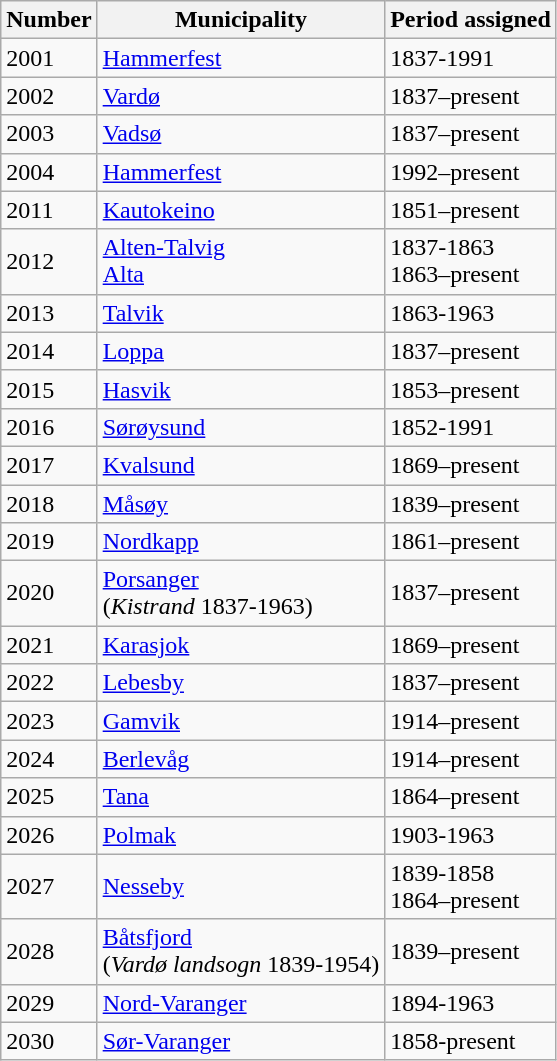<table class="wikitable">
<tr>
<th>Number</th>
<th>Municipality</th>
<th>Period assigned</th>
</tr>
<tr>
<td>2001</td>
<td><a href='#'>Hammerfest</a></td>
<td>1837-1991</td>
</tr>
<tr>
<td>2002</td>
<td><a href='#'>Vardø</a></td>
<td>1837–present</td>
</tr>
<tr>
<td>2003</td>
<td><a href='#'>Vadsø</a></td>
<td>1837–present</td>
</tr>
<tr>
<td>2004</td>
<td><a href='#'>Hammerfest</a></td>
<td>1992–present</td>
</tr>
<tr>
<td>2011</td>
<td><a href='#'>Kautokeino</a></td>
<td>1851–present</td>
</tr>
<tr>
<td>2012</td>
<td><a href='#'>Alten-Talvig</a><br><a href='#'>Alta</a></td>
<td>1837-1863<br>1863–present</td>
</tr>
<tr>
<td>2013</td>
<td><a href='#'>Talvik</a></td>
<td>1863-1963</td>
</tr>
<tr>
<td>2014</td>
<td><a href='#'>Loppa</a></td>
<td>1837–present</td>
</tr>
<tr>
<td>2015</td>
<td><a href='#'>Hasvik</a></td>
<td>1853–present</td>
</tr>
<tr>
<td>2016</td>
<td><a href='#'>Sørøysund</a></td>
<td>1852-1991</td>
</tr>
<tr>
<td>2017</td>
<td><a href='#'>Kvalsund</a></td>
<td>1869–present</td>
</tr>
<tr>
<td>2018</td>
<td><a href='#'>Måsøy</a></td>
<td>1839–present</td>
</tr>
<tr>
<td>2019</td>
<td><a href='#'>Nordkapp</a></td>
<td>1861–present</td>
</tr>
<tr>
<td>2020</td>
<td><a href='#'>Porsanger</a><br>(<em>Kistrand</em> 1837-1963)</td>
<td>1837–present</td>
</tr>
<tr>
<td>2021</td>
<td><a href='#'>Karasjok</a></td>
<td>1869–present</td>
</tr>
<tr>
<td>2022</td>
<td><a href='#'>Lebesby</a></td>
<td>1837–present</td>
</tr>
<tr>
<td>2023</td>
<td><a href='#'>Gamvik</a></td>
<td>1914–present</td>
</tr>
<tr>
<td>2024</td>
<td><a href='#'>Berlevåg</a></td>
<td>1914–present</td>
</tr>
<tr>
<td>2025</td>
<td><a href='#'>Tana</a></td>
<td>1864–present</td>
</tr>
<tr>
<td>2026</td>
<td><a href='#'>Polmak</a></td>
<td>1903-1963</td>
</tr>
<tr>
<td>2027</td>
<td><a href='#'>Nesseby</a></td>
<td>1839-1858<br>1864–present</td>
</tr>
<tr>
<td>2028</td>
<td><a href='#'>Båtsfjord</a><br>(<em>Vardø landsogn</em> 1839-1954)</td>
<td>1839–present</td>
</tr>
<tr>
<td>2029</td>
<td><a href='#'>Nord-Varanger</a></td>
<td>1894-1963</td>
</tr>
<tr>
<td>2030</td>
<td><a href='#'>Sør-Varanger</a></td>
<td>1858-present</td>
</tr>
</table>
